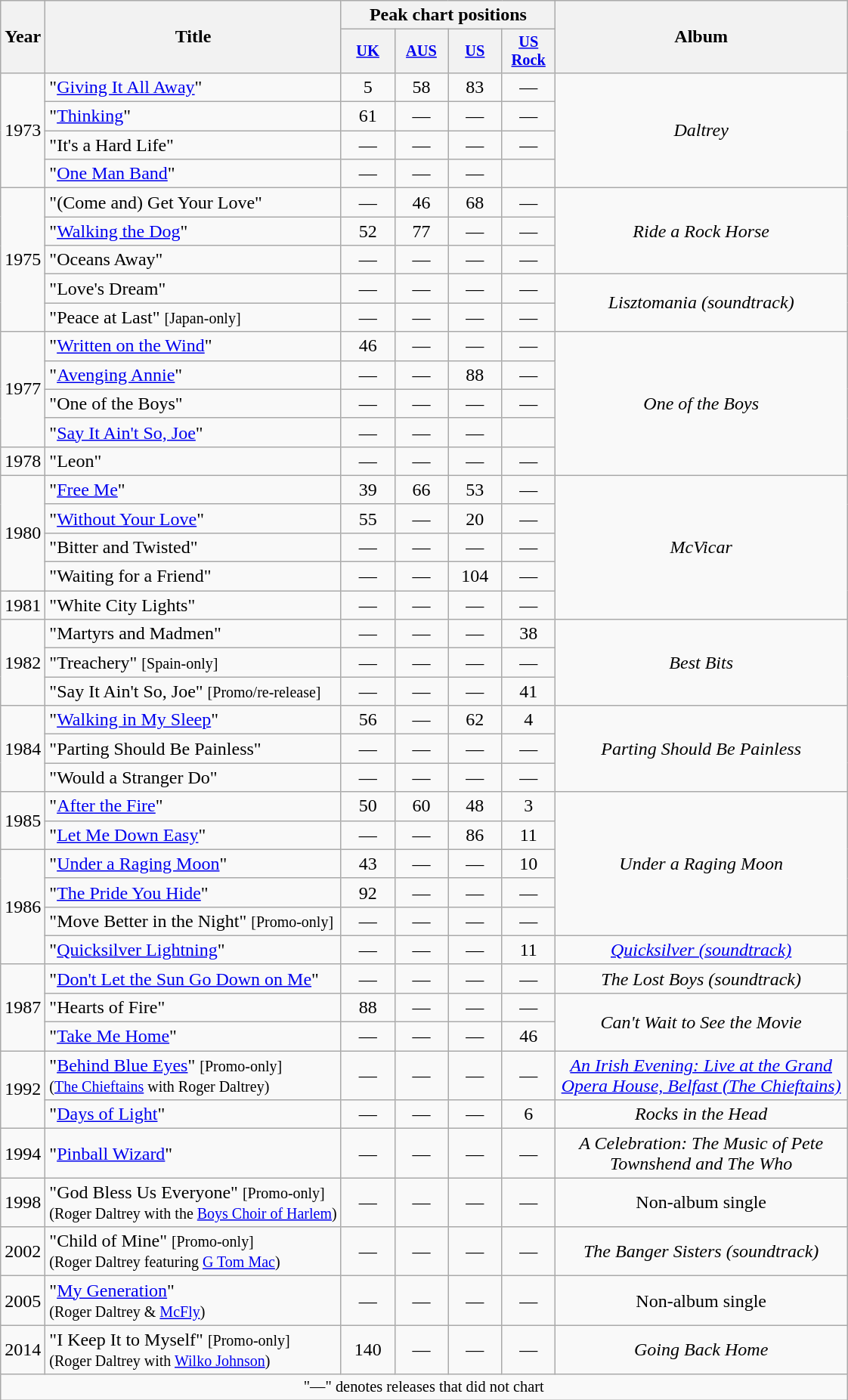<table class="wikitable">
<tr>
<th rowspan="2">Year</th>
<th rowspan="2">Title</th>
<th colspan="4">Peak chart positions</th>
<th rowspan="2" width="250">Album</th>
</tr>
<tr>
<th style="width:3em;font-size:85%"><a href='#'>UK</a><br></th>
<th style="width:3em;font-size:85%"><a href='#'>AUS</a><br></th>
<th style="width:3em;font-size:85%"><a href='#'>US</a><br></th>
<th style="width:3em;font-size:85%"><a href='#'>US<br>Rock</a><br></th>
</tr>
<tr>
<td rowspan="4">1973</td>
<td>"<a href='#'>Giving It All Away</a>"</td>
<td align="center">5</td>
<td align="center">58</td>
<td align="center">83</td>
<td align="center">—</td>
<td align="center" rowspan="4"><em>Daltrey</em></td>
</tr>
<tr>
<td>"<a href='#'>Thinking</a>"</td>
<td align="center">61</td>
<td align="center">—</td>
<td align="center">—</td>
<td align="center">—</td>
</tr>
<tr>
<td>"It's a Hard Life"</td>
<td align="center">—</td>
<td align="center">—</td>
<td align="center">—</td>
<td align="center">—</td>
</tr>
<tr>
<td>"<a href='#'>One Man Band</a>"</td>
<td align="center">—</td>
<td align="center">—</td>
<td align="center">—</td>
</tr>
<tr>
<td rowspan="5">1975</td>
<td>"(Come and) Get Your Love"</td>
<td align="center">—</td>
<td align="center">46</td>
<td align="center">68</td>
<td align="center">—</td>
<td align="center" rowspan="3"><em>Ride a Rock Horse</em></td>
</tr>
<tr>
<td>"<a href='#'>Walking the Dog</a>"</td>
<td align="center">52</td>
<td align="center">77</td>
<td align="center">—</td>
<td align="center">—</td>
</tr>
<tr>
<td>"Oceans Away"</td>
<td align="center">—</td>
<td align="center">—</td>
<td align="center">—</td>
<td align="center">—</td>
</tr>
<tr>
<td>"Love's Dream"</td>
<td align="center">—</td>
<td align="center">—</td>
<td align="center">—</td>
<td align="center">—</td>
<td align="center" rowspan="2"><em>Lisztomania (soundtrack)</em></td>
</tr>
<tr>
<td>"Peace at Last" <small>[Japan-only]</small></td>
<td align="center">—</td>
<td align="center">—</td>
<td align="center">—</td>
<td align="center">—</td>
</tr>
<tr>
<td rowspan="4">1977</td>
<td>"<a href='#'>Written on the Wind</a>"</td>
<td align="center">46</td>
<td align="center">—</td>
<td align="center">—</td>
<td align="center">—</td>
<td align="center" rowspan="5"><em>One of the Boys</em></td>
</tr>
<tr>
<td>"<a href='#'>Avenging Annie</a>"</td>
<td align="center">—</td>
<td align="center">—</td>
<td align="center">88</td>
<td align="center">—</td>
</tr>
<tr>
<td>"One of the Boys"</td>
<td align="center">—</td>
<td align="center">—</td>
<td align="center">—</td>
<td align="center">—</td>
</tr>
<tr>
<td>"<a href='#'>Say It Ain't So, Joe</a>"</td>
<td align="center">—</td>
<td align="center">—</td>
<td align="center">—</td>
</tr>
<tr>
<td rowspan="1">1978</td>
<td>"Leon"</td>
<td align="center">—</td>
<td align="center">—</td>
<td align="center">—</td>
<td align="center">—</td>
</tr>
<tr>
<td rowspan="4">1980</td>
<td>"<a href='#'>Free Me</a>"</td>
<td align="center">39</td>
<td align="center">66</td>
<td align="center">53</td>
<td align="center">—</td>
<td align="center" rowspan="5"><em>McVicar</em></td>
</tr>
<tr>
<td>"<a href='#'>Without Your Love</a>"</td>
<td align="center">55</td>
<td align="center">—</td>
<td align="center">20</td>
<td align="center">—</td>
</tr>
<tr>
<td>"Bitter and Twisted"</td>
<td align="center">—</td>
<td align="center">—</td>
<td align="center">—</td>
<td align="center">—</td>
</tr>
<tr>
<td>"Waiting for a Friend"</td>
<td align="center">—</td>
<td align="center">—</td>
<td align="center">104</td>
<td align="center">—</td>
</tr>
<tr>
<td rowspan="1">1981</td>
<td>"White City Lights"</td>
<td align="center">—</td>
<td align="center">—</td>
<td align="center">—</td>
<td align="center">—</td>
</tr>
<tr>
<td rowspan="3">1982</td>
<td>"Martyrs and Madmen"</td>
<td align="center">—</td>
<td align="center">—</td>
<td align="center">—</td>
<td align="center">38</td>
<td align="center" rowspan="3"><em>Best Bits</em></td>
</tr>
<tr>
<td>"Treachery" <small>[Spain-only]</small></td>
<td align="center">—</td>
<td align="center">—</td>
<td align="center">—</td>
<td align="center">—</td>
</tr>
<tr>
<td>"Say It Ain't So, Joe" <small>[Promo/re-release]</small></td>
<td align="center">—</td>
<td align="center">—</td>
<td align="center">—</td>
<td align="center">41</td>
</tr>
<tr>
<td rowspan="3">1984</td>
<td>"<a href='#'>Walking in My Sleep</a>"</td>
<td align="center">56</td>
<td align="center">—</td>
<td align="center">62</td>
<td align="center">4</td>
<td align="center" rowspan="3"><em>Parting Should Be Painless</em></td>
</tr>
<tr>
<td>"Parting Should Be Painless"</td>
<td align="center">—</td>
<td align="center">—</td>
<td align="center">—</td>
<td align="center">—</td>
</tr>
<tr>
<td>"Would a Stranger Do"</td>
<td align="center">—</td>
<td align="center">—</td>
<td align="center">—</td>
<td align="center">—</td>
</tr>
<tr>
<td rowspan="2">1985</td>
<td>"<a href='#'>After the Fire</a>"</td>
<td align="center">50</td>
<td align="center">60</td>
<td align="center">48</td>
<td align="center">3</td>
<td align="center" rowspan="5"><em>Under a Raging Moon</em></td>
</tr>
<tr>
<td>"<a href='#'>Let Me Down Easy</a>"</td>
<td align="center">—</td>
<td align="center">—</td>
<td align="center">86</td>
<td align="center">11</td>
</tr>
<tr>
<td rowspan="4">1986</td>
<td>"<a href='#'>Under a Raging Moon</a>"</td>
<td align="center">43</td>
<td align="center">—</td>
<td align="center">—</td>
<td align="center">10</td>
</tr>
<tr>
<td>"<a href='#'>The Pride You Hide</a>"</td>
<td align="center">92</td>
<td align="center">—</td>
<td align="center">—</td>
<td align="center">—</td>
</tr>
<tr>
<td>"Move Better in the Night" <small>[Promo-only]</small></td>
<td align="center">—</td>
<td align="center">—</td>
<td align="center">—</td>
<td align="center">—</td>
</tr>
<tr>
<td>"<a href='#'>Quicksilver Lightning</a>"</td>
<td align="center">—</td>
<td align="center">—</td>
<td align="center">—</td>
<td align="center">11</td>
<td align="center"><em><a href='#'>Quicksilver (soundtrack)</a></em></td>
</tr>
<tr>
<td rowspan="3">1987</td>
<td>"<a href='#'>Don't Let the Sun Go Down on Me</a>"</td>
<td align="center">—</td>
<td align="center">—</td>
<td align="center">—</td>
<td align="center">—</td>
<td align="center"><em>The Lost Boys (soundtrack)</em></td>
</tr>
<tr>
<td>"Hearts of Fire"</td>
<td align="center">88</td>
<td align="center">—</td>
<td align="center">—</td>
<td align="center">—</td>
<td align="center" rowspan="2"><em>Can't Wait to See the Movie</em></td>
</tr>
<tr>
<td>"<a href='#'>Take Me Home</a>"</td>
<td align="center">—</td>
<td align="center">—</td>
<td align="center">—</td>
<td align="center">46</td>
</tr>
<tr>
<td rowspan="2">1992</td>
<td>"<a href='#'>Behind Blue Eyes</a>" <small>[Promo-only]</small> <br><small>(<a href='#'>The Chieftains</a> with Roger Daltrey)</small></td>
<td align="center">—</td>
<td align="center">—</td>
<td align="center">—</td>
<td align="center">—</td>
<td align="center"><em><a href='#'>An Irish Evening: Live at the Grand Opera House, Belfast (The Chieftains)</a></em></td>
</tr>
<tr>
<td>"<a href='#'>Days of Light</a>"</td>
<td align="center">—</td>
<td align="center">—</td>
<td align="center">—</td>
<td align="center">6</td>
<td align="center"><em>Rocks in the Head</em></td>
</tr>
<tr>
<td>1994</td>
<td>"<a href='#'>Pinball Wizard</a>"</td>
<td align="center">—</td>
<td align="center">—</td>
<td align="center">—</td>
<td align="center">—</td>
<td align="center"><em>A Celebration: The Music of Pete Townshend and The Who</em></td>
</tr>
<tr>
<td>1998</td>
<td>"God Bless Us Everyone" <small>[Promo-only]</small><br><small> (Roger Daltrey with the <a href='#'>Boys Choir of Harlem</a>)</small></td>
<td align="center">—</td>
<td align="center">—</td>
<td align="center">—</td>
<td align="center">—</td>
<td align="center">Non-album single</td>
</tr>
<tr>
<td>2002</td>
<td>"Child of Mine" <small>[Promo-only]</small><br><small>(Roger Daltrey featuring <a href='#'>G Tom Mac</a>)</small></td>
<td align="center">—</td>
<td align="center">—</td>
<td align="center">—</td>
<td align="center">—</td>
<td align="center"><em>The Banger Sisters (soundtrack)</em></td>
</tr>
<tr>
<td>2005</td>
<td>"<a href='#'>My Generation</a>" <br><small>(Roger Daltrey & <a href='#'>McFly</a>)</small></td>
<td align="center">—</td>
<td align="center">—</td>
<td align="center">—</td>
<td align="center">—</td>
<td align="center">Non-album single</td>
</tr>
<tr>
<td>2014</td>
<td>"I Keep It to Myself" <small>[Promo-only]</small><br><small>(Roger Daltrey with <a href='#'>Wilko Johnson</a>)</small></td>
<td align="center">140</td>
<td align="center">—</td>
<td align="center">—</td>
<td align="center">—</td>
<td align="center"><em>Going Back Home</em></td>
</tr>
<tr>
<td colspan="7" align="center" style="font-size:85%">"—" denotes releases that did not chart</td>
</tr>
</table>
